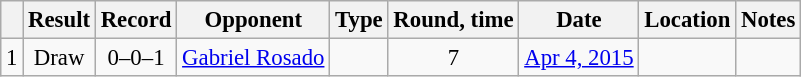<table class="wikitable" style="text-align:center; font-size:95%">
<tr>
<th></th>
<th>Result</th>
<th>Record</th>
<th>Opponent</th>
<th>Type</th>
<th>Round, time</th>
<th>Date</th>
<th>Location</th>
<th>Notes</th>
</tr>
<tr>
<td>1</td>
<td>Draw</td>
<td>0–0–1</td>
<td style="text-align:left;"> <a href='#'>Gabriel Rosado</a></td>
<td></td>
<td>7</td>
<td><a href='#'>Apr 4, 2015</a></td>
<td style="text-align:left;"> </td>
<td style="text-align:left;"></td>
</tr>
</table>
